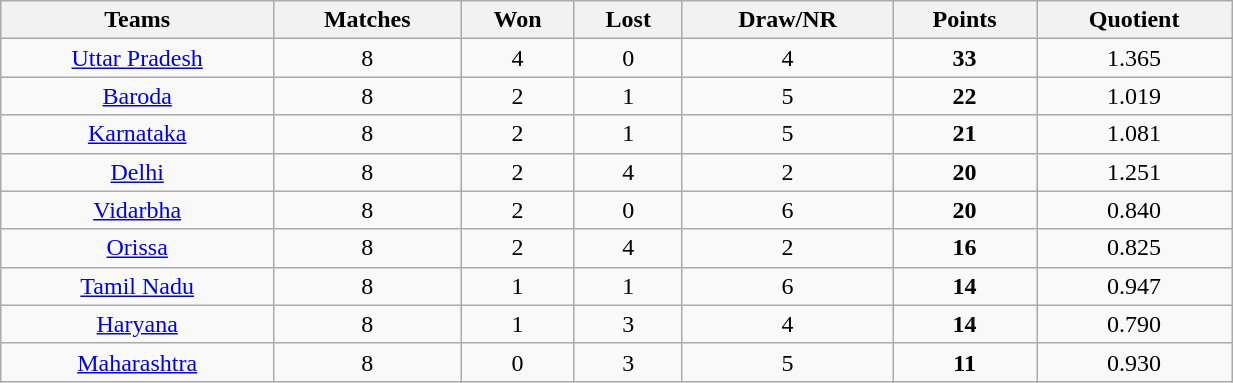<table class="wikitable sortable" style="text-align: center; width:65%">
<tr>
<th>Teams</th>
<th>Matches</th>
<th>Won</th>
<th>Lost</th>
<th>Draw/NR</th>
<th>Points</th>
<th>Quotient</th>
</tr>
<tr -bgcolor="#ccffcc">
<td><a href='#'>Uttar Pradesh</a></td>
<td>8</td>
<td>4</td>
<td>0</td>
<td>4</td>
<td><strong>33</strong></td>
<td>1.365</td>
</tr>
<tr -bgcolor="#ccffcc">
<td><a href='#'>Baroda</a></td>
<td>8</td>
<td>2</td>
<td>1</td>
<td>5</td>
<td><strong>22</strong></td>
<td>1.019</td>
</tr>
<tr -bgcolor="#ccffcc">
<td><a href='#'>Karnataka</a></td>
<td>8</td>
<td>2</td>
<td>1</td>
<td>5</td>
<td><strong>21</strong></td>
<td>1.081</td>
</tr>
<tr>
<td><a href='#'>Delhi</a></td>
<td>8</td>
<td>2</td>
<td>4</td>
<td>2</td>
<td><strong>20</strong></td>
<td>1.251</td>
</tr>
<tr>
<td><a href='#'>Vidarbha</a></td>
<td>8</td>
<td>2</td>
<td>0</td>
<td>6</td>
<td><strong>20</strong></td>
<td>0.840</td>
</tr>
<tr>
<td><a href='#'>Orissa</a></td>
<td>8</td>
<td>2</td>
<td>4</td>
<td>2</td>
<td><strong>16</strong></td>
<td>0.825</td>
</tr>
<tr>
<td><a href='#'>Tamil Nadu</a></td>
<td>8</td>
<td>1</td>
<td>1</td>
<td>6</td>
<td><strong>14</strong></td>
<td>0.947</td>
</tr>
<tr>
<td><a href='#'>Haryana</a></td>
<td>8</td>
<td>1</td>
<td>3</td>
<td>4</td>
<td><strong>14</strong></td>
<td>0.790</td>
</tr>
<tr -bgcolor="#FFCCCC">
<td><a href='#'>Maharashtra</a></td>
<td>8</td>
<td>0</td>
<td>3</td>
<td>5</td>
<td><strong>11</strong></td>
<td>0.930</td>
</tr>
</table>
